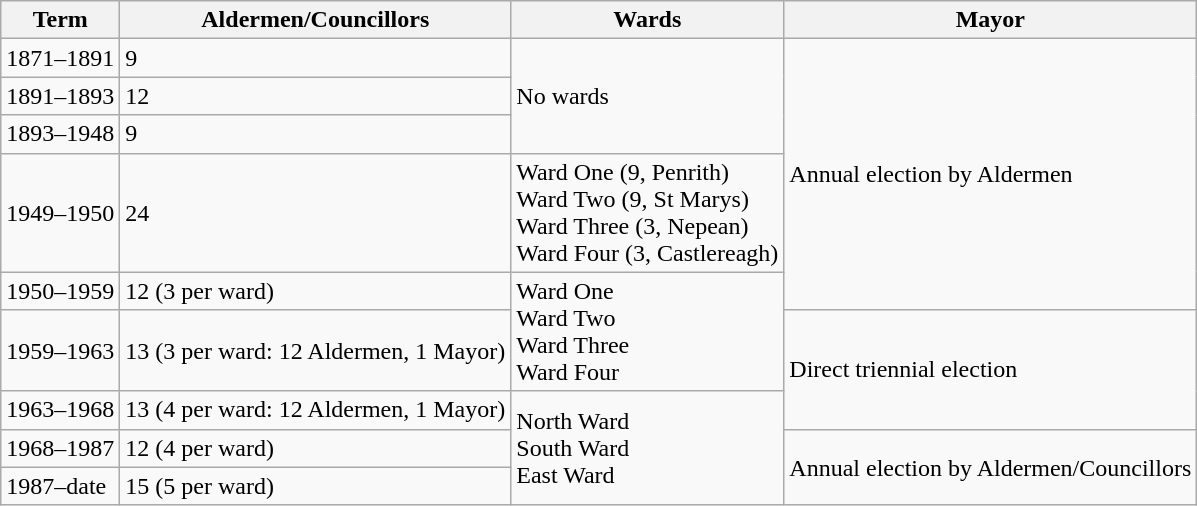<table class="wikitable">
<tr>
<th>Term</th>
<th>Aldermen/Councillors</th>
<th>Wards</th>
<th>Mayor</th>
</tr>
<tr>
<td>1871–1891</td>
<td>9</td>
<td rowspan=3>No wards</td>
<td rowspan=5>Annual election by Aldermen</td>
</tr>
<tr>
<td>1891–1893</td>
<td>12</td>
</tr>
<tr>
<td>1893–1948</td>
<td>9</td>
</tr>
<tr>
<td>1949–1950</td>
<td>24</td>
<td>Ward One (9, Penrith)<br>Ward Two (9, St Marys)<br>Ward Three (3, Nepean)<br>Ward Four (3, Castlereagh)</td>
</tr>
<tr>
<td>1950–1959</td>
<td>12 (3 per ward)</td>
<td rowspan=2>Ward One<br>Ward Two<br>Ward Three<br>Ward Four</td>
</tr>
<tr>
<td>1959–1963</td>
<td>13 (3 per ward: 12 Aldermen, 1 Mayor)</td>
<td rowspan=2>Direct triennial election</td>
</tr>
<tr>
<td>1963–1968</td>
<td>13 (4 per ward: 12 Aldermen, 1 Mayor)</td>
<td rowspan=3>North Ward<br>South Ward<br>East Ward</td>
</tr>
<tr>
<td>1968–1987</td>
<td>12 (4 per ward)</td>
<td rowspan=2>Annual election by Aldermen/Councillors</td>
</tr>
<tr>
<td>1987–date</td>
<td>15 (5 per ward)</td>
</tr>
</table>
